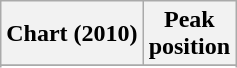<table class="wikitable sortable">
<tr>
<th>Chart (2010)</th>
<th>Peak<br>position</th>
</tr>
<tr>
</tr>
<tr>
</tr>
<tr>
</tr>
<tr>
</tr>
</table>
